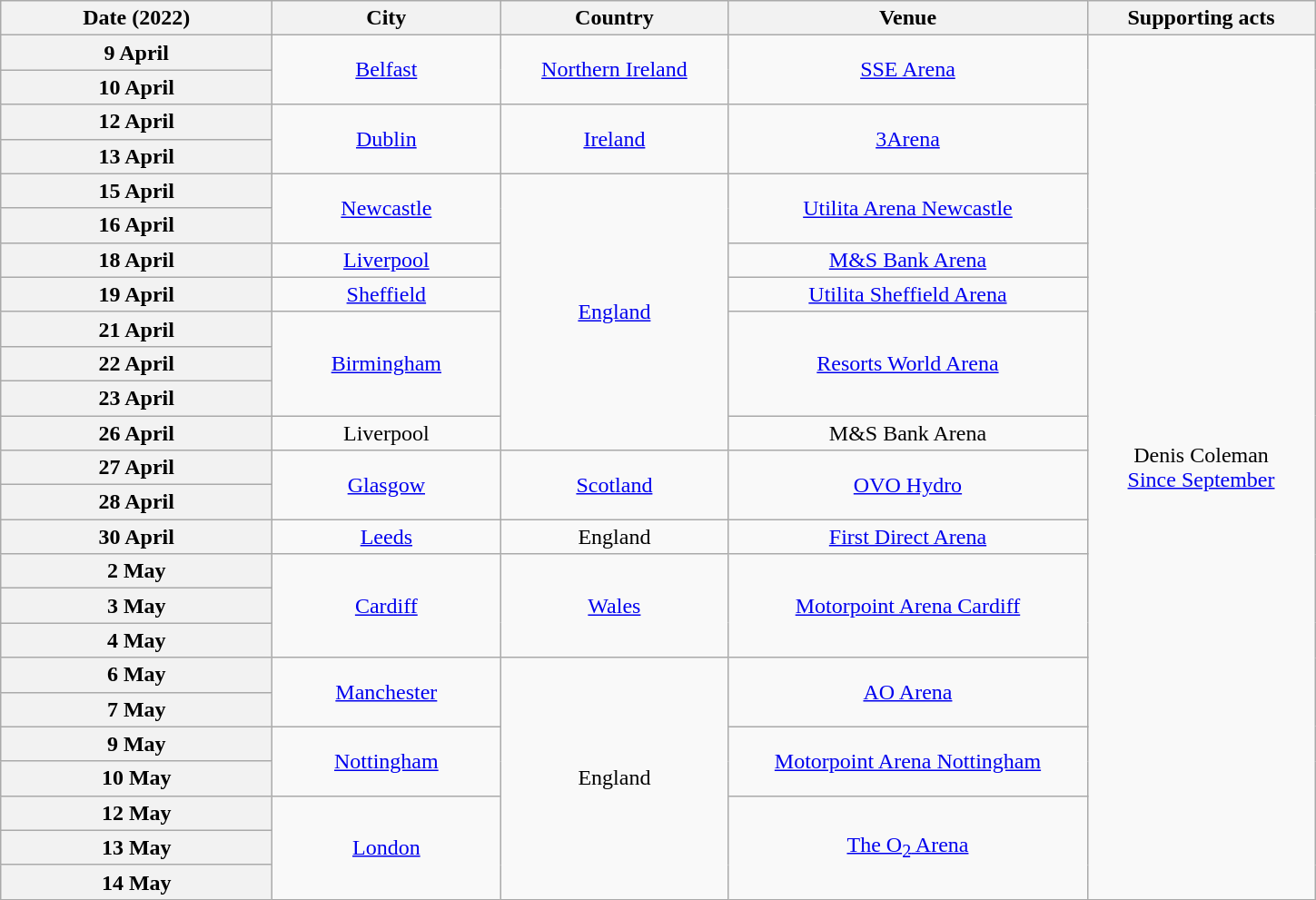<table class="wikitable plainrowheaders" style="text-align:center;">
<tr>
<th scope="col" style="width:12em;">Date (2022)</th>
<th scope="col" style="width:10em;">City</th>
<th scope="col" style="width:10em;">Country</th>
<th scope="col" style="width:16em;">Venue</th>
<th scope="col" style="width:10em;">Supporting acts</th>
</tr>
<tr>
<th scope="row">9 April</th>
<td rowspan="2"><a href='#'>Belfast</a></td>
<td rowspan="2"><a href='#'>Northern Ireland</a></td>
<td rowspan="2"><a href='#'>SSE Arena</a></td>
<td rowspan="25">Denis Coleman<br><a href='#'>Since September</a></td>
</tr>
<tr>
<th scope="row">10 April</th>
</tr>
<tr>
<th scope="row">12 April</th>
<td rowspan="2"><a href='#'>Dublin</a></td>
<td rowspan="2"><a href='#'>Ireland</a></td>
<td rowspan="2"><a href='#'>3Arena</a></td>
</tr>
<tr>
<th scope="row">13 April</th>
</tr>
<tr>
<th scope="row">15 April</th>
<td rowspan="2"><a href='#'>Newcastle</a></td>
<td rowspan="8"><a href='#'>England</a></td>
<td rowspan="2"><a href='#'>Utilita Arena Newcastle</a></td>
</tr>
<tr>
<th scope="row">16 April</th>
</tr>
<tr>
<th scope="row">18 April</th>
<td><a href='#'>Liverpool</a></td>
<td><a href='#'>M&S Bank Arena</a></td>
</tr>
<tr>
<th scope="row">19 April</th>
<td><a href='#'>Sheffield</a></td>
<td><a href='#'>Utilita Sheffield Arena</a></td>
</tr>
<tr>
<th scope="row">21 April</th>
<td rowspan="3"><a href='#'>Birmingham</a></td>
<td rowspan="3"><a href='#'>Resorts World Arena</a></td>
</tr>
<tr>
<th scope="row">22 April</th>
</tr>
<tr>
<th scope="row">23 April</th>
</tr>
<tr>
<th scope="row">26 April</th>
<td>Liverpool</td>
<td>M&S Bank Arena</td>
</tr>
<tr>
<th scope="row">27 April</th>
<td rowspan="2"><a href='#'>Glasgow</a></td>
<td rowspan="2"><a href='#'>Scotland</a></td>
<td rowspan="2"><a href='#'>OVO Hydro</a></td>
</tr>
<tr>
<th scope="row">28 April</th>
</tr>
<tr>
<th scope="row">30 April</th>
<td><a href='#'>Leeds</a></td>
<td>England</td>
<td><a href='#'>First Direct Arena</a></td>
</tr>
<tr>
<th scope="row">2 May</th>
<td rowspan="3"><a href='#'>Cardiff</a></td>
<td rowspan="3"><a href='#'>Wales</a></td>
<td rowspan="3"><a href='#'>Motorpoint Arena Cardiff</a></td>
</tr>
<tr>
<th scope="row">3 May</th>
</tr>
<tr>
<th scope="row">4 May</th>
</tr>
<tr>
<th scope="row">6 May</th>
<td rowspan="2"><a href='#'>Manchester</a></td>
<td rowspan="7">England</td>
<td rowspan="2"><a href='#'>AO Arena</a></td>
</tr>
<tr>
<th scope="row">7 May</th>
</tr>
<tr>
<th scope="row">9 May</th>
<td rowspan="2"><a href='#'>Nottingham</a></td>
<td rowspan="2"><a href='#'>Motorpoint Arena Nottingham</a></td>
</tr>
<tr>
<th scope="row">10 May</th>
</tr>
<tr>
<th scope="row">12 May</th>
<td rowspan="3"><a href='#'>London</a></td>
<td rowspan="3"><a href='#'>The O<sub>2</sub> Arena</a></td>
</tr>
<tr>
<th scope="row">13 May</th>
</tr>
<tr>
<th scope="row">14 May</th>
</tr>
</table>
